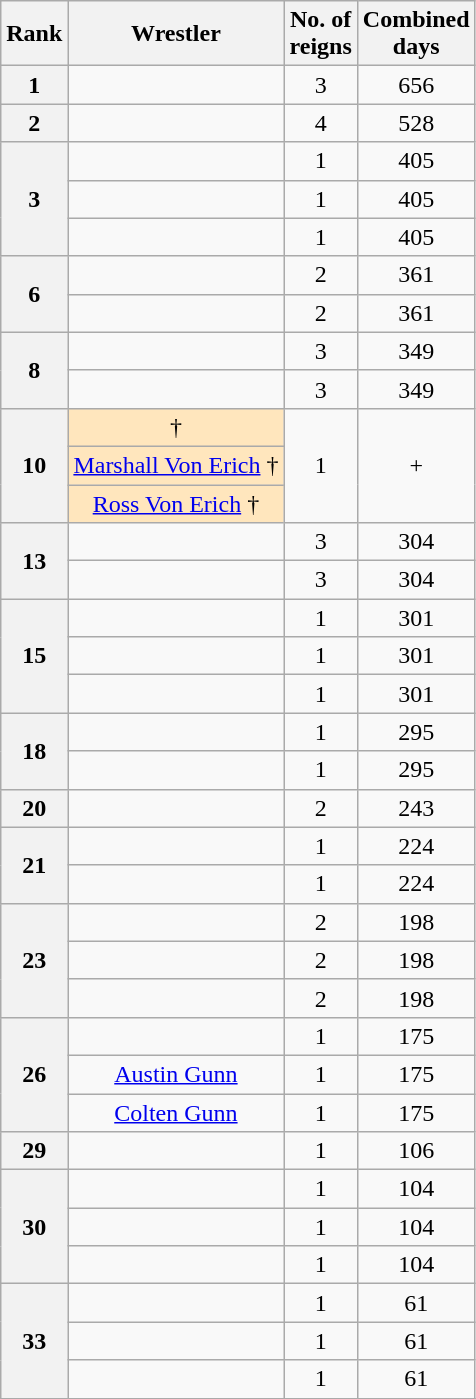<table class="wikitable sortable" style="text-align:center">
<tr>
<th>Rank</th>
<th>Wrestler</th>
<th>No. of<br>reigns</th>
<th>Combined<br>days</th>
</tr>
<tr>
<th>1</th>
<td></td>
<td>3</td>
<td>656</td>
</tr>
<tr>
<th>2</th>
<td></td>
<td>4</td>
<td>528</td>
</tr>
<tr>
<th rowspan="3">3</th>
<td></td>
<td>1</td>
<td>405</td>
</tr>
<tr>
<td></td>
<td>1</td>
<td>405</td>
</tr>
<tr>
<td></td>
<td>1</td>
<td>405</td>
</tr>
<tr>
<th rowspan="2">6</th>
<td></td>
<td>2</td>
<td>361</td>
</tr>
<tr>
<td></td>
<td>2</td>
<td>361</td>
</tr>
<tr>
<th rowspan="2">8</th>
<td></td>
<td>3</td>
<td>349</td>
</tr>
<tr>
<td></td>
<td>3</td>
<td>349</td>
</tr>
<tr>
<th rowspan="3">10</th>
<td style="background:#ffe6bd;"> †</td>
<td rowspan="3">1</td>
<td colspan="2" rowspan="3">+</td>
</tr>
<tr>
<td style="background:#ffe6bd;"><a href='#'>Marshall Von Erich</a> †</td>
</tr>
<tr>
<td style="background:#ffe6bd;"><a href='#'>Ross Von Erich</a> †</td>
</tr>
<tr>
<th rowspan="2">13</th>
<td></td>
<td>3</td>
<td>304</td>
</tr>
<tr>
<td></td>
<td>3</td>
<td>304</td>
</tr>
<tr>
<th rowspan="3">15</th>
<td></td>
<td>1</td>
<td>301</td>
</tr>
<tr>
<td></td>
<td>1</td>
<td>301</td>
</tr>
<tr>
<td></td>
<td>1</td>
<td>301</td>
</tr>
<tr>
<th rowspan="2">18</th>
<td></td>
<td>1</td>
<td>295</td>
</tr>
<tr>
<td></td>
<td>1</td>
<td>295</td>
</tr>
<tr>
<th>20</th>
<td></td>
<td>2</td>
<td>243</td>
</tr>
<tr>
<th rowspan="2">21</th>
<td></td>
<td>1</td>
<td>224</td>
</tr>
<tr>
<td></td>
<td>1</td>
<td>224</td>
</tr>
<tr>
<th rowspan="3">23</th>
<td></td>
<td>2</td>
<td>198</td>
</tr>
<tr>
<td></td>
<td>2</td>
<td>198</td>
</tr>
<tr>
<td></td>
<td>2</td>
<td>198</td>
</tr>
<tr>
<th rowspan="3">26</th>
<td></td>
<td>1</td>
<td>175</td>
</tr>
<tr>
<td><a href='#'>Austin Gunn</a></td>
<td>1</td>
<td>175</td>
</tr>
<tr>
<td><a href='#'>Colten Gunn</a></td>
<td>1</td>
<td>175</td>
</tr>
<tr>
<th>29</th>
<td></td>
<td>1</td>
<td>106</td>
</tr>
<tr>
<th rowspan="3">30</th>
<td></td>
<td>1</td>
<td>104</td>
</tr>
<tr>
<td></td>
<td>1</td>
<td>104</td>
</tr>
<tr>
<td></td>
<td>1</td>
<td>104</td>
</tr>
<tr>
<th rowspan="3">33</th>
<td></td>
<td>1</td>
<td>61</td>
</tr>
<tr>
<td></td>
<td>1</td>
<td>61</td>
</tr>
<tr>
<td></td>
<td>1</td>
<td>61</td>
</tr>
<tr>
</tr>
</table>
